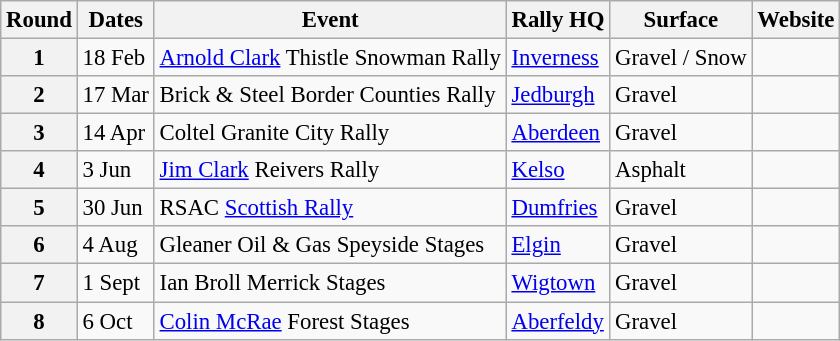<table class="wikitable" style="font-size: 95%;">
<tr>
<th>Round</th>
<th>Dates</th>
<th>Event</th>
<th>Rally HQ</th>
<th>Surface</th>
<th>Website</th>
</tr>
<tr>
<th>1</th>
<td>18 Feb</td>
<td><a href='#'>Arnold Clark</a> Thistle Snowman Rally</td>
<td><a href='#'>Inverness</a></td>
<td>Gravel / Snow</td>
<td></td>
</tr>
<tr>
<th>2</th>
<td>17 Mar</td>
<td>Brick & Steel Border Counties Rally</td>
<td><a href='#'>Jedburgh</a></td>
<td>Gravel</td>
<td></td>
</tr>
<tr>
<th>3</th>
<td>14 Apr</td>
<td>Coltel Granite City Rally</td>
<td><a href='#'>Aberdeen</a></td>
<td>Gravel</td>
<td></td>
</tr>
<tr>
<th>4</th>
<td>3 Jun</td>
<td><a href='#'>Jim Clark</a> Reivers Rally</td>
<td><a href='#'>Kelso</a></td>
<td>Asphalt</td>
<td></td>
</tr>
<tr>
<th>5</th>
<td>30 Jun</td>
<td>RSAC <a href='#'>Scottish Rally</a></td>
<td><a href='#'>Dumfries</a></td>
<td>Gravel</td>
<td></td>
</tr>
<tr>
<th>6</th>
<td>4 Aug</td>
<td>Gleaner Oil & Gas Speyside Stages</td>
<td><a href='#'>Elgin</a></td>
<td>Gravel</td>
<td></td>
</tr>
<tr>
<th>7</th>
<td>1 Sept</td>
<td>Ian Broll Merrick Stages</td>
<td><a href='#'>Wigtown</a></td>
<td>Gravel</td>
<td></td>
</tr>
<tr>
<th>8</th>
<td>6 Oct</td>
<td><a href='#'>Colin McRae</a> Forest Stages</td>
<td><a href='#'>Aberfeldy</a></td>
<td>Gravel</td>
<td></td>
</tr>
</table>
